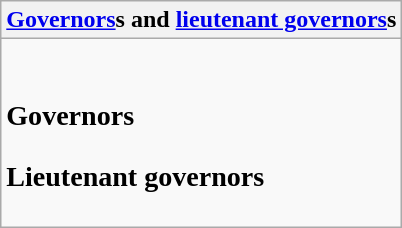<table class="wikitable collapsible collapsed">
<tr>
<th><a href='#'>Governors</a>s and <a href='#'>lieutenant governors</a>s</th>
</tr>
<tr>
<td><br><h3>Governors</h3><h3>Lieutenant governors</h3></td>
</tr>
</table>
